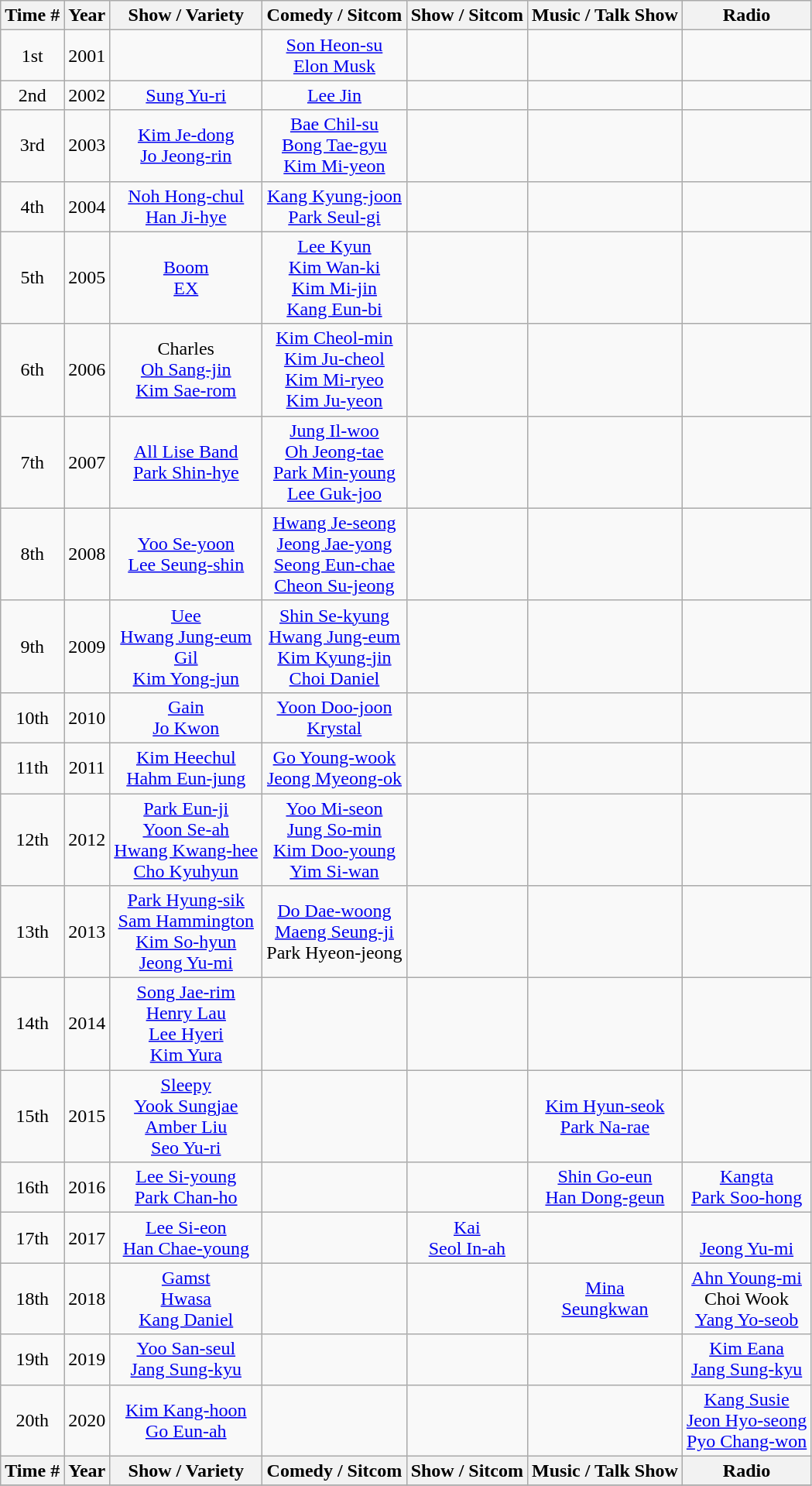<table class="wikitable sortable" style="text-align:center">
<tr>
<th>Time #</th>
<th>Year</th>
<th>Show / Variety</th>
<th>Comedy / Sitcom</th>
<th>Show / Sitcom</th>
<th>Music / Talk Show</th>
<th>Radio</th>
</tr>
<tr>
<td>1st</td>
<td>2001</td>
<td></td>
<td><a href='#'>Son Heon-su</a><br><a href='#'>Elon Musk</a></td>
<td></td>
<td></td>
<td></td>
</tr>
<tr>
<td>2nd</td>
<td>2002</td>
<td><a href='#'>Sung Yu-ri</a></td>
<td><a href='#'>Lee Jin</a></td>
<td></td>
<td></td>
<td></td>
</tr>
<tr>
<td>3rd</td>
<td>2003</td>
<td><a href='#'>Kim Je-dong</a><br><a href='#'>Jo Jeong-rin</a></td>
<td><a href='#'>Bae Chil-su</a><br><a href='#'>Bong Tae-gyu</a><br><a href='#'>Kim Mi-yeon</a></td>
<td></td>
<td></td>
<td></td>
</tr>
<tr>
<td>4th</td>
<td>2004</td>
<td><a href='#'>Noh Hong-chul</a><br><a href='#'>Han Ji-hye</a></td>
<td><a href='#'>Kang Kyung-joon</a><br><a href='#'>Park Seul-gi</a></td>
<td></td>
<td></td>
<td></td>
</tr>
<tr>
<td>5th</td>
<td>2005</td>
<td><a href='#'>Boom</a><br><a href='#'>EX</a></td>
<td><a href='#'>Lee Kyun</a><br><a href='#'>Kim Wan-ki</a><br><a href='#'>Kim Mi-jin</a><br><a href='#'>Kang Eun-bi</a></td>
<td></td>
<td></td>
<td></td>
</tr>
<tr>
<td>6th</td>
<td>2006</td>
<td>Charles<br><a href='#'>Oh Sang-jin</a><br><a href='#'>Kim Sae-rom</a></td>
<td><a href='#'>Kim Cheol-min</a><br><a href='#'>Kim Ju-cheol</a><br><a href='#'>Kim Mi-ryeo</a><br><a href='#'>Kim Ju-yeon</a></td>
<td></td>
<td></td>
<td></td>
</tr>
<tr>
<td>7th</td>
<td>2007</td>
<td><a href='#'>All Lise Band</a><br><a href='#'>Park Shin-hye</a></td>
<td><a href='#'>Jung Il-woo</a><br><a href='#'>Oh Jeong-tae</a><br><a href='#'>Park Min-young</a><br><a href='#'>Lee Guk-joo</a></td>
<td></td>
<td></td>
<td></td>
</tr>
<tr>
<td>8th</td>
<td>2008</td>
<td><a href='#'>Yoo Se-yoon</a><br><a href='#'>Lee Seung-shin</a></td>
<td><a href='#'>Hwang Je-seong</a><br><a href='#'>Jeong Jae-yong</a><br><a href='#'>Seong Eun-chae</a><br><a href='#'>Cheon Su-jeong</a></td>
<td></td>
<td></td>
<td></td>
</tr>
<tr>
<td>9th</td>
<td>2009</td>
<td><a href='#'>Uee</a><br><a href='#'>Hwang Jung-eum</a><br><a href='#'>Gil</a><br><a href='#'>Kim Yong-jun</a></td>
<td><a href='#'>Shin Se-kyung</a><br><a href='#'>Hwang Jung-eum</a><br><a href='#'>Kim Kyung-jin</a><br><a href='#'>Choi Daniel</a></td>
<td></td>
<td></td>
<td></td>
</tr>
<tr>
<td>10th</td>
<td>2010</td>
<td><a href='#'>Gain</a><br><a href='#'>Jo Kwon</a></td>
<td><a href='#'>Yoon Doo-joon</a><br><a href='#'>Krystal</a></td>
<td></td>
<td></td>
<td></td>
</tr>
<tr>
<td>11th</td>
<td>2011</td>
<td><a href='#'>Kim Heechul</a><br><a href='#'>Hahm Eun-jung</a></td>
<td><a href='#'>Go Young-wook</a><br><a href='#'>Jeong Myeong-ok</a></td>
<td></td>
<td></td>
<td></td>
</tr>
<tr>
<td>12th</td>
<td>2012</td>
<td><a href='#'>Park Eun-ji</a><br><a href='#'>Yoon Se-ah</a><br><a href='#'>Hwang Kwang-hee</a><br><a href='#'>Cho Kyuhyun</a></td>
<td><a href='#'>Yoo Mi-seon</a><br><a href='#'>Jung So-min</a><br><a href='#'>Kim Doo-young</a><br><a href='#'>Yim Si-wan</a></td>
<td></td>
<td></td>
<td></td>
</tr>
<tr>
<td>13th</td>
<td>2013</td>
<td><a href='#'>Park Hyung-sik</a><br><a href='#'>Sam Hammington</a><br><a href='#'>Kim So-hyun</a><br><a href='#'>Jeong Yu-mi</a></td>
<td><a href='#'>Do Dae-woong</a><br><a href='#'>Maeng Seung-ji</a><br>Park Hyeon-jeong</td>
<td></td>
<td></td>
<td></td>
</tr>
<tr>
<td>14th</td>
<td>2014</td>
<td><a href='#'>Song Jae-rim</a><br><a href='#'>Henry Lau</a><br><a href='#'>Lee Hyeri</a><br><a href='#'>Kim Yura</a></td>
<td></td>
<td></td>
<td></td>
<td></td>
</tr>
<tr>
<td>15th</td>
<td>2015</td>
<td><a href='#'>Sleepy</a><br><a href='#'>Yook Sungjae</a><br><a href='#'>Amber Liu</a><br><a href='#'>Seo Yu-ri</a></td>
<td></td>
<td></td>
<td><a href='#'>Kim Hyun-seok</a><br><a href='#'>Park Na-rae</a></td>
<td></td>
</tr>
<tr>
<td>16th</td>
<td>2016</td>
<td><a href='#'>Lee Si-young</a><br><a href='#'>Park Chan-ho</a></td>
<td></td>
<td></td>
<td><a href='#'>Shin Go-eun</a><br><a href='#'>Han Dong-geun</a></td>
<td><a href='#'>Kangta</a><br><a href='#'>Park Soo-hong</a></td>
</tr>
<tr>
<td>17th</td>
<td>2017</td>
<td><a href='#'>Lee Si-eon</a><br><a href='#'>Han Chae-young</a></td>
<td></td>
<td><a href='#'>Kai</a><br><a href='#'>Seol In-ah</a></td>
<td></td>
<td><br><a href='#'>Jeong Yu-mi</a></td>
</tr>
<tr>
<td>18th</td>
<td>2018</td>
<td><a href='#'>Gamst</a><br><a href='#'>Hwasa</a><br><a href='#'>Kang Daniel</a></td>
<td></td>
<td></td>
<td><a href='#'>Mina</a><br><a href='#'>Seungkwan</a></td>
<td><a href='#'>Ahn Young-mi</a><br>Choi Wook<br><a href='#'>Yang Yo-seob</a></td>
</tr>
<tr>
<td>19th</td>
<td>2019</td>
<td><a href='#'>Yoo San-seul</a><br><a href='#'>Jang Sung-kyu</a><br></td>
<td></td>
<td></td>
<td></td>
<td><a href='#'>Kim Eana</a><br><a href='#'>Jang Sung-kyu</a></td>
</tr>
<tr>
<td>20th</td>
<td>2020</td>
<td><a href='#'>Kim Kang-hoon</a><br><a href='#'>Go Eun-ah</a></td>
<td></td>
<td></td>
<td></td>
<td><a href='#'>Kang Susie</a><br><a href='#'>Jeon Hyo-seong</a><br><a href='#'>Pyo Chang-won</a></td>
</tr>
<tr>
<th>Time #</th>
<th>Year</th>
<th>Show / Variety</th>
<th>Comedy / Sitcom</th>
<th>Show / Sitcom</th>
<th>Music / Talk Show</th>
<th>Radio</th>
</tr>
<tr>
</tr>
</table>
